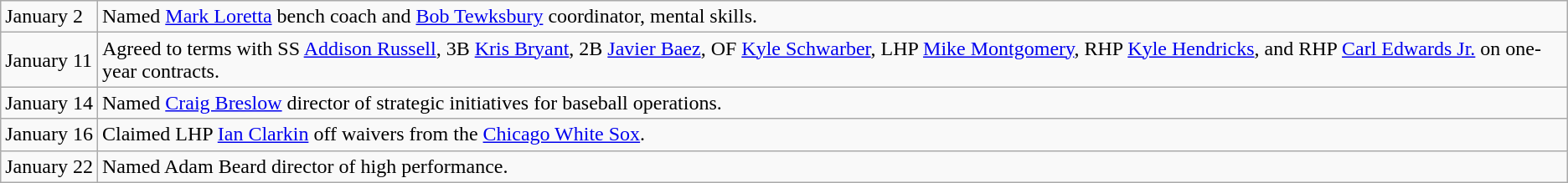<table class="wikitable">
<tr>
<td>January 2</td>
<td>Named <a href='#'>Mark Loretta</a> bench coach and <a href='#'>Bob Tewksbury</a> coordinator, mental skills.</td>
</tr>
<tr>
<td>January 11</td>
<td>Agreed to terms with SS <a href='#'>Addison Russell</a>, 3B <a href='#'>Kris Bryant</a>, 2B <a href='#'>Javier Baez</a>, OF <a href='#'>Kyle Schwarber</a>, LHP <a href='#'>Mike Montgomery</a>, RHP <a href='#'>Kyle Hendricks</a>, and RHP <a href='#'>Carl Edwards Jr.</a> on one-year contracts.</td>
</tr>
<tr>
<td>January 14</td>
<td>Named <a href='#'>Craig Breslow</a> director of strategic initiatives for baseball operations.</td>
</tr>
<tr>
<td>January 16</td>
<td>Claimed LHP <a href='#'>Ian Clarkin</a> off waivers from the <a href='#'>Chicago White Sox</a>.</td>
</tr>
<tr>
<td>January 22</td>
<td>Named Adam Beard director of high performance.</td>
</tr>
</table>
